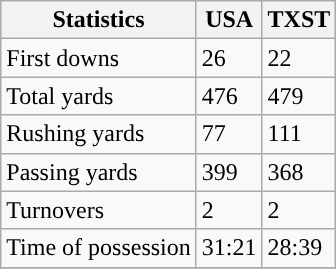<table class="wikitable" style="float: left;">
<tr>
<th>Statistics</th>
<th>USA</th>
<th>TXST</th>
</tr>
<tr>
<td>First downs</td>
<td>26</td>
<td>22</td>
</tr>
<tr>
<td>Total yards</td>
<td>476</td>
<td>479</td>
</tr>
<tr>
<td>Rushing yards</td>
<td>77</td>
<td>111</td>
</tr>
<tr>
<td>Passing yards</td>
<td>399</td>
<td>368</td>
</tr>
<tr>
<td>Turnovers</td>
<td>2</td>
<td>2</td>
</tr>
<tr>
<td>Time of possession</td>
<td>31:21</td>
<td>28:39</td>
</tr>
<tr>
</tr>
</table>
